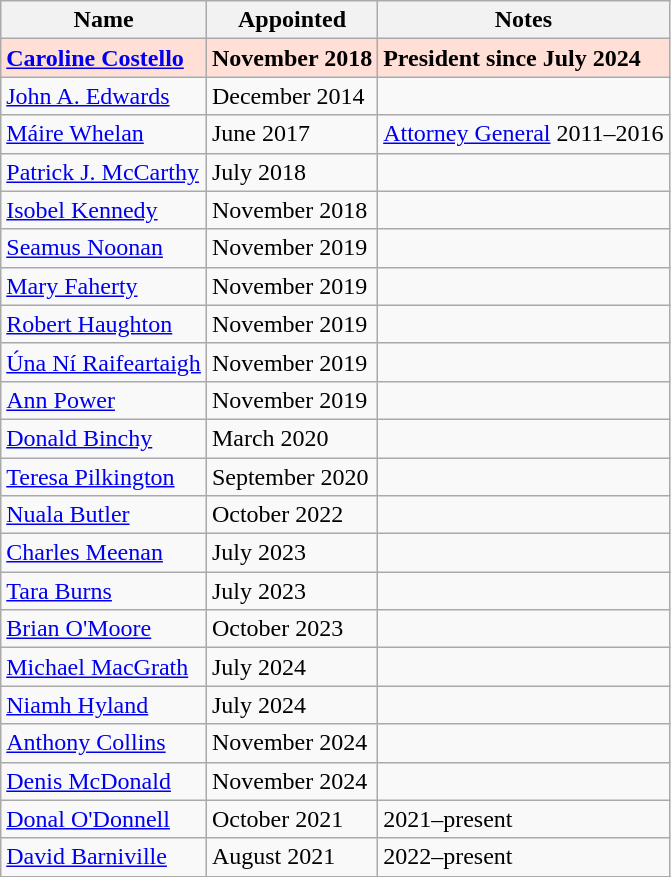<table class="wikitable">
<tr>
<th>Name</th>
<th>Appointed</th>
<th>Notes</th>
</tr>
<tr style="font-weight:bold; background:#FFDFD6;">
<td><a href='#'>Caroline Costello</a></td>
<td>November 2018</td>
<td>President since July 2024</td>
</tr>
<tr>
<td><a href='#'>John A. Edwards</a></td>
<td>December 2014</td>
<td></td>
</tr>
<tr>
<td><a href='#'>Máire Whelan</a></td>
<td>June 2017</td>
<td><a href='#'>Attorney General</a> 2011–2016</td>
</tr>
<tr>
<td><a href='#'>Patrick J. McCarthy</a></td>
<td>July 2018</td>
<td></td>
</tr>
<tr>
<td><a href='#'>Isobel Kennedy</a></td>
<td>November 2018</td>
<td></td>
</tr>
<tr>
<td><a href='#'>Seamus Noonan</a></td>
<td>November 2019</td>
<td></td>
</tr>
<tr>
<td><a href='#'>Mary Faherty</a></td>
<td>November 2019</td>
<td></td>
</tr>
<tr>
<td><a href='#'>Robert Haughton</a></td>
<td>November 2019</td>
<td></td>
</tr>
<tr>
<td><a href='#'>Úna Ní Raifeartaigh</a></td>
<td>November 2019</td>
<td></td>
</tr>
<tr>
<td><a href='#'>Ann Power</a></td>
<td>November 2019</td>
<td></td>
</tr>
<tr>
<td><a href='#'>Donald Binchy</a></td>
<td>March 2020</td>
<td></td>
</tr>
<tr>
<td><a href='#'>Teresa Pilkington</a></td>
<td>September 2020</td>
<td></td>
</tr>
<tr>
<td><a href='#'>Nuala Butler</a></td>
<td>October 2022</td>
<td></td>
</tr>
<tr>
<td><a href='#'>Charles Meenan</a></td>
<td>July 2023</td>
<td></td>
</tr>
<tr>
<td><a href='#'>Tara Burns</a></td>
<td>July 2023</td>
<td></td>
</tr>
<tr>
<td><a href='#'>Brian O'Moore</a></td>
<td>October 2023</td>
<td></td>
</tr>
<tr>
<td><a href='#'>Michael MacGrath</a></td>
<td>July 2024</td>
<td></td>
</tr>
<tr>
<td><a href='#'>Niamh Hyland</a></td>
<td>July 2024</td>
<td></td>
</tr>
<tr>
<td><a href='#'>Anthony Collins</a></td>
<td>November 2024</td>
<td></td>
</tr>
<tr>
<td><a href='#'>Denis McDonald</a></td>
<td>November 2024</td>
<td></td>
</tr>
<tr>
<td><a href='#'>Donal O'Donnell</a></td>
<td>October 2021</td>
<td> 2021–present</td>
</tr>
<tr>
<td><a href='#'>David Barniville</a></td>
<td>August 2021</td>
<td> 2022–present</td>
</tr>
<tr>
</tr>
</table>
